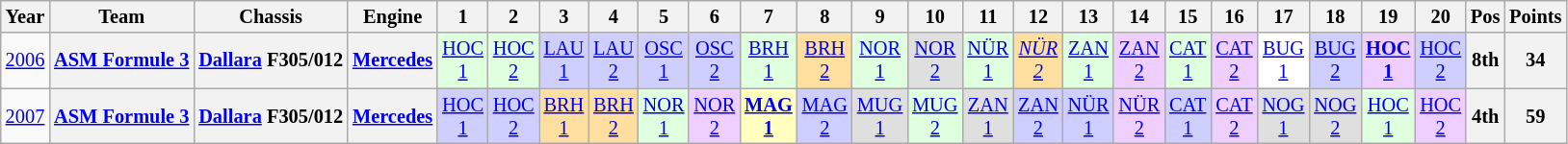<table class="wikitable" style="text-align:center; font-size:85%">
<tr>
<th>Year</th>
<th>Team</th>
<th>Chassis</th>
<th>Engine</th>
<th>1</th>
<th>2</th>
<th>3</th>
<th>4</th>
<th>5</th>
<th>6</th>
<th>7</th>
<th>8</th>
<th>9</th>
<th>10</th>
<th>11</th>
<th>12</th>
<th>13</th>
<th>14</th>
<th>15</th>
<th>16</th>
<th>17</th>
<th>18</th>
<th>19</th>
<th>20</th>
<th>Pos</th>
<th>Points</th>
</tr>
<tr>
<td><a href='#'>2006</a></td>
<th nowrap><a href='#'>ASM Formule 3</a></th>
<th nowrap><a href='#'>Dallara</a> F305/012</th>
<th nowrap><a href='#'>Mercedes</a></th>
<td style="background:#DFFFDF;"><a href='#'>HOC<br>1</a><br></td>
<td style="background:#DFFFDF;"><a href='#'>HOC<br>2</a><br></td>
<td style="background:#CFCFFF;"><a href='#'>LAU<br>1</a><br></td>
<td style="background:#CFCFFF;"><a href='#'>LAU<br>2</a><br></td>
<td style="background:#CFCFFF;"><a href='#'>OSC<br>1</a><br></td>
<td style="background:#CFCFFF;"><a href='#'>OSC<br>2</a><br></td>
<td style="background:#DFFFDF;"><a href='#'>BRH<br>1</a><br></td>
<td style="background:#FFDF9F;"><a href='#'>BRH<br>2</a><br></td>
<td style="background:#DFFFDF;"><a href='#'>NOR<br>1</a><br></td>
<td style="background:#DFDFDF;"><a href='#'>NOR<br>2</a><br></td>
<td style="background:#DFFFDF;"><a href='#'>NÜR<br>1</a><br></td>
<td style="background:#FFDF9F;"><em><a href='#'>NÜR<br>2</a></em><br></td>
<td style="background:#DFFFDF;"><a href='#'>ZAN<br>1</a><br></td>
<td style="background:#EFCFFF;"><a href='#'>ZAN<br>2</a><br></td>
<td style="background:#DFFFDF;"><a href='#'>CAT<br>1</a><br></td>
<td style="background:#efcfff;"><a href='#'>CAT<br>2</a><br></td>
<td style="background:#FFFFFF;"><a href='#'>BUG<br>1</a><br></td>
<td style="background:#CFCFFF;"><a href='#'>BUG<br>2</a><br></td>
<td style="background:#EFCFFF;"><strong><a href='#'>HOC<br>1</a></strong><br></td>
<td style="background:#CFCFFF;"><a href='#'>HOC<br>2</a><br></td>
<th>8th</th>
<th>34</th>
</tr>
<tr>
<td><a href='#'>2007</a></td>
<th nowrap><a href='#'>ASM Formule 3</a></th>
<th nowrap><a href='#'>Dallara</a> F305/012</th>
<th nowrap><a href='#'>Mercedes</a></th>
<td style="background:#CFCFFF;"><a href='#'>HOC<br>1</a><br></td>
<td style="background:#CFCFFF;"><a href='#'>HOC<br>2</a><br></td>
<td style="background:#FFDF9F;"><a href='#'>BRH<br>1</a><br></td>
<td style="background:#FFDF9F;"><a href='#'>BRH<br>2</a><br></td>
<td style="background:#DFFFDF;"><a href='#'>NOR<br>1</a><br></td>
<td style="background:#efcfff;"><a href='#'>NOR<br>2</a><br></td>
<td style="background:#FFFFBF;"><strong><a href='#'>MAG<br>1</a></strong><br></td>
<td style="background:#CFCFFF;"><a href='#'>MAG<br>2</a><br></td>
<td style="background:#DFDFDF;"><a href='#'>MUG<br>1</a><br></td>
<td style="background:#DFFFDF;"><a href='#'>MUG<br>2</a><br></td>
<td style="background:#DFDFDF;"><a href='#'>ZAN<br>1</a><br></td>
<td style="background:#CFCFFF;"><a href='#'>ZAN<br>2</a><br></td>
<td style="background:#CFCFFF;"><a href='#'>NÜR<br>1</a><br></td>
<td style="background:#efcfff;"><a href='#'>NÜR<br>2</a><br></td>
<td style="background:#CFCFFF;"><a href='#'>CAT<br>1</a><br></td>
<td style="background:#efcfff;"><a href='#'>CAT<br>2</a><br></td>
<td style="background:#DFDFDF;"><a href='#'>NOG<br>1</a><br></td>
<td style="background:#DFDFDF;"><a href='#'>NOG<br>2</a><br></td>
<td style="background:#DFFFDF;"><a href='#'>HOC<br>1</a><br></td>
<td style="background:#efcfff;"><a href='#'>HOC<br>2</a><br></td>
<th>4th</th>
<th>59</th>
</tr>
</table>
